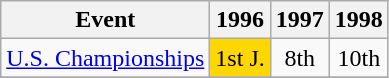<table class="wikitable">
<tr>
<th>Event</th>
<th>1996</th>
<th>1997</th>
<th>1998</th>
</tr>
<tr>
<td><a href='#'>U.S. Championships</a></td>
<td align="center" bgcolor="gold">1st J.</td>
<td align="center">8th</td>
<td align="center">10th</td>
</tr>
<tr>
</tr>
</table>
